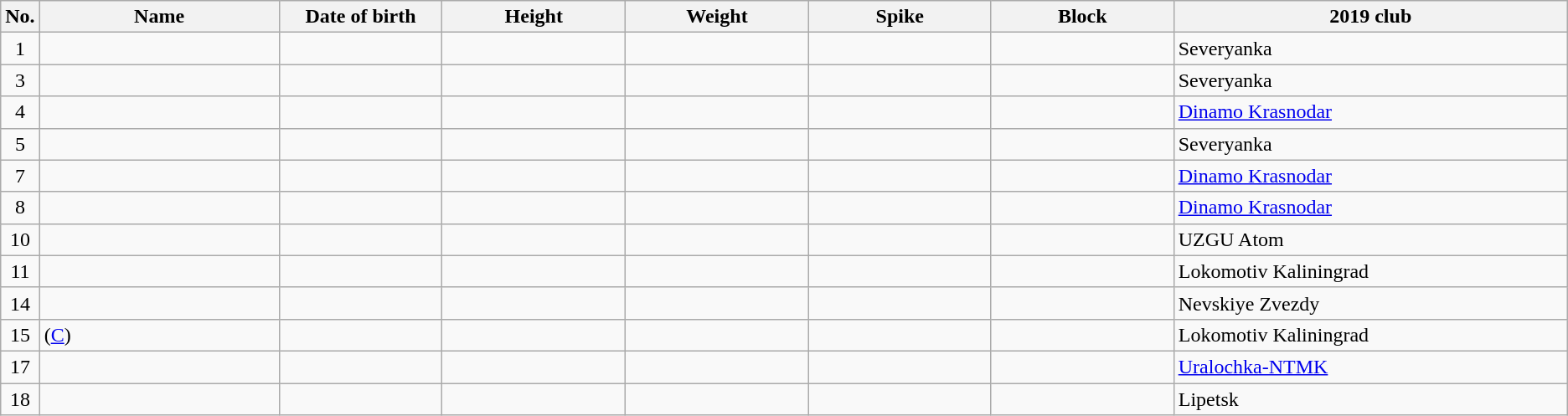<table class="wikitable sortable" style="font-size:100%; text-align:center;">
<tr>
<th>No.</th>
<th style="width:12em">Name</th>
<th style="width:8em">Date of birth</th>
<th style="width:9em">Height</th>
<th style="width:9em">Weight</th>
<th style="width:9em">Spike</th>
<th style="width:9em">Block</th>
<th style="width:20em">2019 club</th>
</tr>
<tr>
<td>1</td>
<td align=left></td>
<td align=right></td>
<td></td>
<td></td>
<td></td>
<td></td>
<td align=left> Severyanka</td>
</tr>
<tr>
<td>3</td>
<td align=left></td>
<td align=right></td>
<td></td>
<td></td>
<td></td>
<td></td>
<td align=left> Severyanka</td>
</tr>
<tr>
<td>4</td>
<td align=left></td>
<td align=right></td>
<td></td>
<td></td>
<td></td>
<td></td>
<td align=left> <a href='#'>Dinamo Krasnodar</a></td>
</tr>
<tr>
<td>5</td>
<td align=left></td>
<td align=right></td>
<td></td>
<td></td>
<td></td>
<td></td>
<td align=left> Severyanka</td>
</tr>
<tr>
<td>7</td>
<td align=left></td>
<td align=right></td>
<td></td>
<td></td>
<td></td>
<td></td>
<td align=left> <a href='#'>Dinamo Krasnodar</a></td>
</tr>
<tr>
<td>8</td>
<td align=left></td>
<td align=right></td>
<td></td>
<td></td>
<td></td>
<td></td>
<td align=left> <a href='#'>Dinamo Krasnodar</a></td>
</tr>
<tr>
<td>10</td>
<td align=left></td>
<td align=right></td>
<td></td>
<td></td>
<td></td>
<td></td>
<td align=left> UZGU Atom</td>
</tr>
<tr>
<td>11</td>
<td align=left></td>
<td align=right></td>
<td></td>
<td></td>
<td></td>
<td></td>
<td align=left> Lokomotiv Kaliningrad</td>
</tr>
<tr>
<td>14</td>
<td align=left></td>
<td align=right></td>
<td></td>
<td></td>
<td></td>
<td></td>
<td align=left> Nevskiye Zvezdy</td>
</tr>
<tr>
<td>15</td>
<td align=left> (<a href='#'>C</a>)</td>
<td align=right></td>
<td></td>
<td></td>
<td></td>
<td></td>
<td align=left> Lokomotiv Kaliningrad</td>
</tr>
<tr>
<td>17</td>
<td align=left></td>
<td align=right></td>
<td></td>
<td></td>
<td></td>
<td></td>
<td align=left> <a href='#'>Uralochka-NTMK</a></td>
</tr>
<tr>
<td>18</td>
<td align=left></td>
<td align=right></td>
<td></td>
<td></td>
<td></td>
<td></td>
<td align=left> Lipetsk</td>
</tr>
</table>
